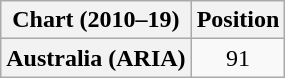<table class="wikitable plainrowheaders" style="text-align:center">
<tr>
<th scope="col">Chart (2010–19)</th>
<th scope="col">Position</th>
</tr>
<tr>
<th scope="row">Australia (ARIA)</th>
<td>91</td>
</tr>
</table>
